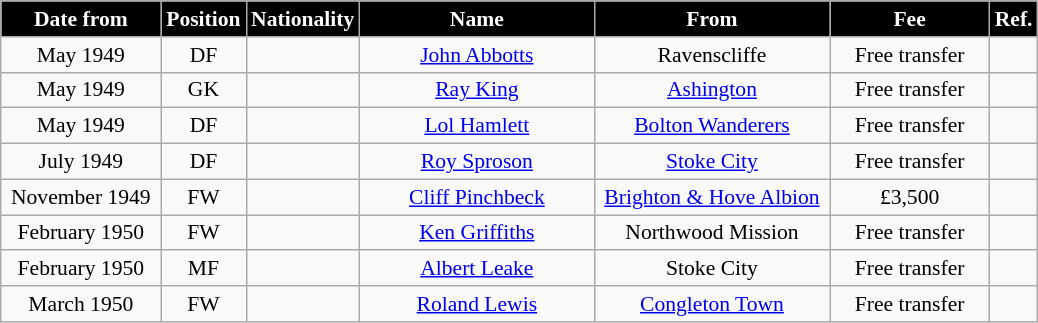<table class="wikitable" style="text-align:center; font-size:90%; ">
<tr>
<th style="background:#000000; color:white; width:100px;">Date from</th>
<th style="background:#000000; color:white; width:50px;">Position</th>
<th style="background:#000000; color:white; width:50px;">Nationality</th>
<th style="background:#000000; color:white; width:150px;">Name</th>
<th style="background:#000000; color:white; width:150px;">From</th>
<th style="background:#000000; color:white; width:100px;">Fee</th>
<th style="background:#000000; color:white; width:25px;">Ref.</th>
</tr>
<tr>
<td>May 1949</td>
<td>DF</td>
<td></td>
<td><a href='#'>John Abbotts</a></td>
<td>Ravenscliffe</td>
<td>Free transfer</td>
<td></td>
</tr>
<tr>
<td>May 1949</td>
<td>GK</td>
<td></td>
<td><a href='#'>Ray King</a></td>
<td><a href='#'>Ashington</a></td>
<td>Free transfer</td>
<td></td>
</tr>
<tr>
<td>May 1949</td>
<td>DF</td>
<td></td>
<td><a href='#'>Lol Hamlett</a></td>
<td><a href='#'>Bolton Wanderers</a></td>
<td>Free transfer</td>
<td></td>
</tr>
<tr>
<td>July 1949</td>
<td>DF</td>
<td></td>
<td><a href='#'>Roy Sproson</a></td>
<td><a href='#'>Stoke City</a></td>
<td>Free transfer</td>
<td></td>
</tr>
<tr>
<td>November 1949</td>
<td>FW</td>
<td></td>
<td><a href='#'>Cliff Pinchbeck</a></td>
<td><a href='#'>Brighton & Hove Albion</a></td>
<td>£3,500</td>
<td></td>
</tr>
<tr>
<td>February 1950</td>
<td>FW</td>
<td></td>
<td><a href='#'>Ken Griffiths</a></td>
<td>Northwood Mission</td>
<td>Free transfer</td>
<td></td>
</tr>
<tr>
<td>February 1950</td>
<td>MF</td>
<td></td>
<td><a href='#'>Albert Leake</a></td>
<td>Stoke City</td>
<td>Free transfer</td>
<td></td>
</tr>
<tr>
<td>March 1950</td>
<td>FW</td>
<td></td>
<td><a href='#'>Roland Lewis</a></td>
<td><a href='#'>Congleton Town</a></td>
<td>Free transfer</td>
<td></td>
</tr>
</table>
